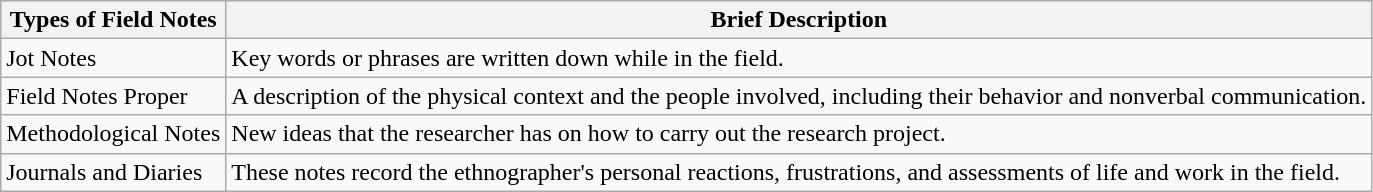<table class="wikitable">
<tr>
<th>Types of Field Notes</th>
<th>Brief Description</th>
</tr>
<tr>
<td>Jot Notes</td>
<td>Key words or phrases are written down while in the field.</td>
</tr>
<tr>
<td>Field Notes Proper</td>
<td>A description of the physical context and the people involved, including their behavior and nonverbal communication.</td>
</tr>
<tr>
<td>Methodological Notes</td>
<td>New ideas that the researcher has on how to carry out the research project.</td>
</tr>
<tr>
<td>Journals and Diaries</td>
<td>These notes record the ethnographer's personal reactions, frustrations, and assessments of life and work in the field.</td>
</tr>
</table>
